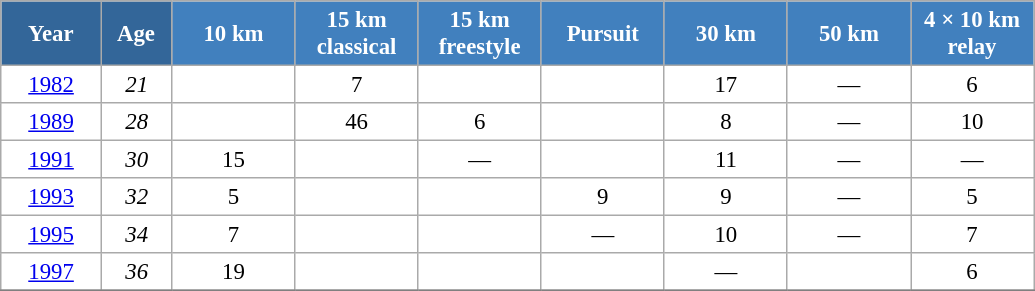<table class="wikitable" style="font-size:95%; text-align:center; border:grey solid 1px; border-collapse:collapse; background:#ffffff;">
<tr>
<th style="background-color:#369; color:white; width:60px;"> Year </th>
<th style="background-color:#369; color:white; width:40px;"> Age </th>
<th style="background-color:#4180be; color:white; width:75px;"> 10 km </th>
<th style="background-color:#4180be; color:white; width:75px;"> 15 km <br> classical </th>
<th style="background-color:#4180be; color:white; width:75px;"> 15 km <br> freestyle </th>
<th style="background-color:#4180be; color:white; width:75px;"> Pursuit </th>
<th style="background-color:#4180be; color:white; width:75px;"> 30 km </th>
<th style="background-color:#4180be; color:white; width:75px;"> 50 km </th>
<th style="background-color:#4180be; color:white; width:75px;"> 4 × 10 km <br> relay </th>
</tr>
<tr>
<td><a href='#'>1982</a></td>
<td><em>21</em></td>
<td></td>
<td>7</td>
<td></td>
<td></td>
<td>17</td>
<td>—</td>
<td>6</td>
</tr>
<tr>
<td><a href='#'>1989</a></td>
<td><em>28</em></td>
<td></td>
<td>46</td>
<td>6</td>
<td></td>
<td>8</td>
<td>—</td>
<td>10</td>
</tr>
<tr>
<td><a href='#'>1991</a></td>
<td><em>30</em></td>
<td>15</td>
<td></td>
<td>—</td>
<td></td>
<td>11</td>
<td>—</td>
<td>—</td>
</tr>
<tr>
<td><a href='#'>1993</a></td>
<td><em>32</em></td>
<td>5</td>
<td></td>
<td></td>
<td>9</td>
<td>9</td>
<td>—</td>
<td>5</td>
</tr>
<tr>
<td><a href='#'>1995</a></td>
<td><em>34</em></td>
<td>7</td>
<td></td>
<td></td>
<td>—</td>
<td>10</td>
<td>—</td>
<td>7</td>
</tr>
<tr>
<td><a href='#'>1997</a></td>
<td><em>36</em></td>
<td>19</td>
<td></td>
<td></td>
<td></td>
<td>—</td>
<td></td>
<td>6</td>
</tr>
<tr>
</tr>
</table>
